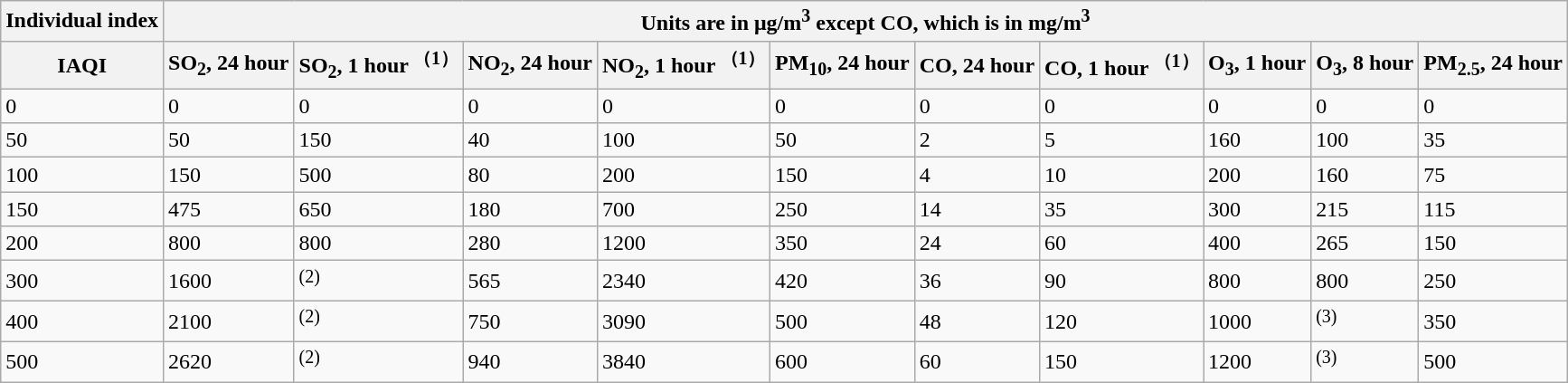<table class="wikitable">
<tr>
<th>Individual index</th>
<th colspan="10">Units are in μg/m<sup>3</sup> except CO, which is in mg/m<sup>3</sup></th>
</tr>
<tr>
<th>IAQI</th>
<th>SO<sub>2</sub>, 24 hour</th>
<th>SO<sub>2</sub>, 1 hour <sup>（1）</sup></th>
<th>NO<sub>2</sub>, 24 hour</th>
<th>NO<sub>2</sub>, 1 hour <sup>（1）</sup></th>
<th>PM<sub>10</sub>, 24 hour</th>
<th>CO, 24 hour</th>
<th>CO, 1 hour <sup>（1）</sup></th>
<th>O<sub>3</sub>, 1 hour</th>
<th>O<sub>3</sub>, 8 hour</th>
<th>PM<sub>2.5</sub>, 24 hour</th>
</tr>
<tr>
<td>0</td>
<td>0</td>
<td>0</td>
<td>0</td>
<td>0</td>
<td>0</td>
<td>0</td>
<td>0</td>
<td>0</td>
<td>0</td>
<td>0</td>
</tr>
<tr>
<td>50</td>
<td>50</td>
<td>150</td>
<td>40</td>
<td>100</td>
<td>50</td>
<td>2</td>
<td>5</td>
<td>160</td>
<td>100</td>
<td>35</td>
</tr>
<tr>
<td>100</td>
<td>150</td>
<td>500</td>
<td>80</td>
<td>200</td>
<td>150</td>
<td>4</td>
<td>10</td>
<td>200</td>
<td>160</td>
<td>75</td>
</tr>
<tr>
<td>150</td>
<td>475</td>
<td>650</td>
<td>180</td>
<td>700</td>
<td>250</td>
<td>14</td>
<td>35</td>
<td>300</td>
<td>215</td>
<td>115</td>
</tr>
<tr>
<td>200</td>
<td>800</td>
<td>800</td>
<td>280</td>
<td>1200</td>
<td>350</td>
<td>24</td>
<td>60</td>
<td>400</td>
<td>265</td>
<td>150</td>
</tr>
<tr>
<td>300</td>
<td>1600</td>
<td><sup> (2) </sup></td>
<td>565</td>
<td>2340</td>
<td>420</td>
<td>36</td>
<td>90</td>
<td>800</td>
<td>800</td>
<td>250</td>
</tr>
<tr>
<td>400</td>
<td>2100</td>
<td><sup> (2) </sup></td>
<td>750</td>
<td>3090</td>
<td>500</td>
<td>48</td>
<td>120</td>
<td>1000</td>
<td><sup> (3) </sup></td>
<td>350</td>
</tr>
<tr>
<td>500</td>
<td>2620</td>
<td><sup> (2) </sup></td>
<td>940</td>
<td>3840</td>
<td>600</td>
<td>60</td>
<td>150</td>
<td>1200</td>
<td><sup> (3) </sup></td>
<td>500</td>
</tr>
</table>
